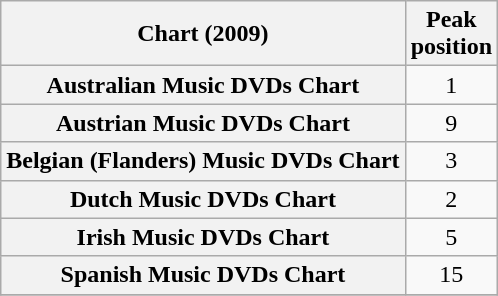<table class="wikitable plainrowheaders sortable" style="text-align:center;" border="1">
<tr>
<th scope="col">Chart (2009)</th>
<th scope="col">Peak<br>position</th>
</tr>
<tr>
<th scope="row">Australian Music DVDs Chart</th>
<td>1</td>
</tr>
<tr>
<th scope="row">Austrian Music DVDs Chart</th>
<td>9</td>
</tr>
<tr>
<th scope="row">Belgian (Flanders) Music DVDs Chart</th>
<td>3</td>
</tr>
<tr>
<th scope="row">Dutch Music DVDs Chart</th>
<td>2</td>
</tr>
<tr>
<th scope="row">Irish Music DVDs Chart</th>
<td>5</td>
</tr>
<tr>
<th scope="row">Spanish Music DVDs Chart</th>
<td>15</td>
</tr>
<tr>
</tr>
</table>
